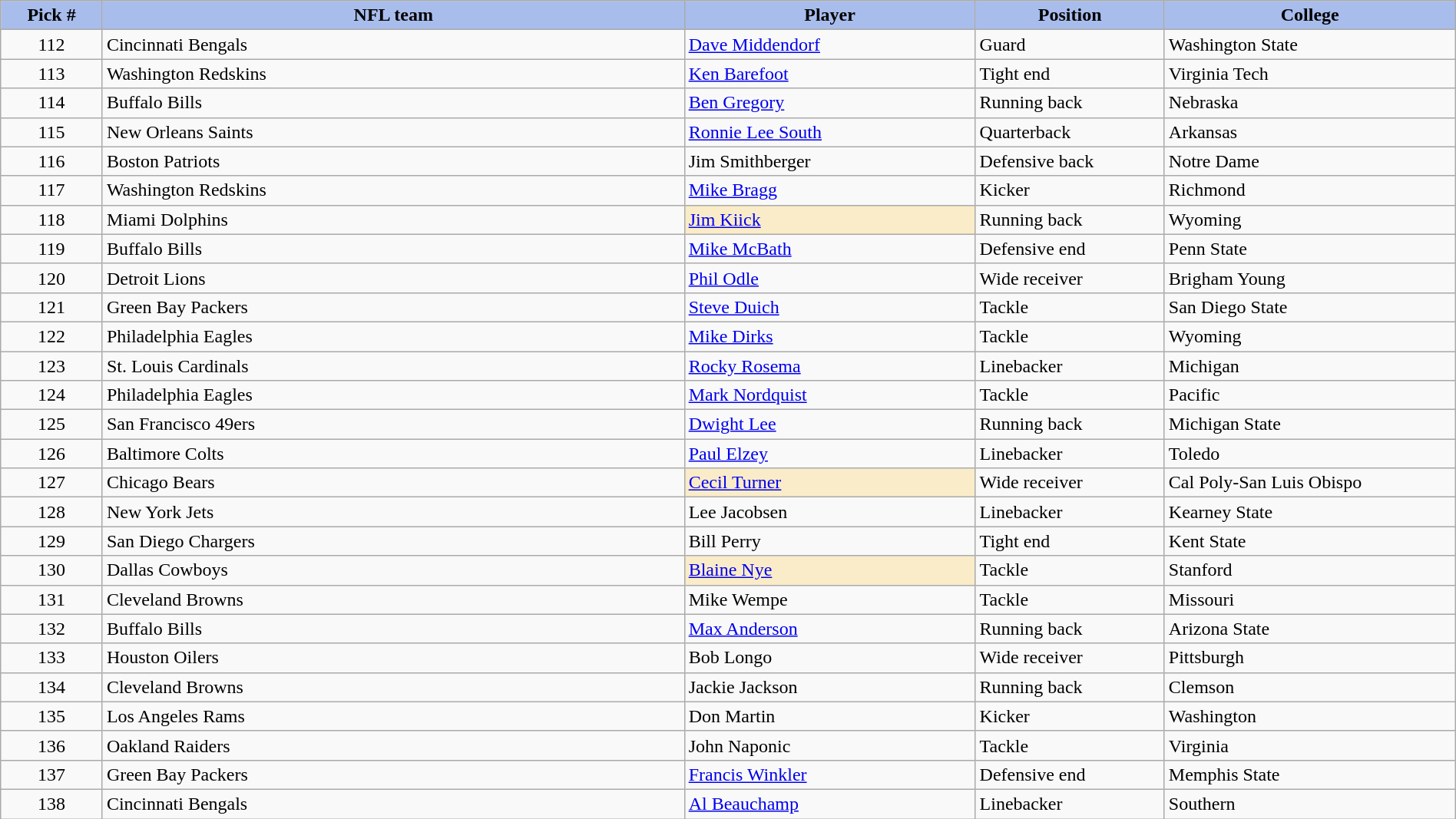<table class="wikitable sortable sortable" style="width: 100%">
<tr>
<th style="background:#A8BDEC;" width=7%>Pick #</th>
<th width=40% style="background:#A8BDEC;">NFL team</th>
<th width=20% style="background:#A8BDEC;">Player</th>
<th width=13% style="background:#A8BDEC;">Position</th>
<th style="background:#A8BDEC;">College</th>
</tr>
<tr>
<td align=center>112</td>
<td>Cincinnati Bengals</td>
<td><a href='#'>Dave Middendorf</a></td>
<td>Guard</td>
<td>Washington State</td>
</tr>
<tr>
<td align=center>113</td>
<td>Washington Redskins</td>
<td><a href='#'>Ken Barefoot</a></td>
<td>Tight end</td>
<td>Virginia Tech</td>
</tr>
<tr>
<td align=center>114</td>
<td>Buffalo Bills</td>
<td><a href='#'>Ben Gregory</a></td>
<td>Running back</td>
<td>Nebraska</td>
</tr>
<tr>
<td align=center>115</td>
<td>New Orleans Saints</td>
<td><a href='#'>Ronnie Lee South</a></td>
<td>Quarterback</td>
<td>Arkansas</td>
</tr>
<tr>
<td align=center>116</td>
<td>Boston Patriots</td>
<td>Jim Smithberger</td>
<td>Defensive back</td>
<td>Notre Dame</td>
</tr>
<tr>
<td align=center>117</td>
<td>Washington Redskins</td>
<td><a href='#'>Mike Bragg</a></td>
<td>Kicker</td>
<td>Richmond</td>
</tr>
<tr>
<td align=center>118</td>
<td>Miami Dolphins</td>
<td bgcolor="#faecc8"><a href='#'>Jim Kiick</a></td>
<td>Running back</td>
<td>Wyoming</td>
</tr>
<tr>
<td align=center>119</td>
<td>Buffalo Bills</td>
<td><a href='#'>Mike McBath</a></td>
<td>Defensive end</td>
<td>Penn State</td>
</tr>
<tr>
<td align=center>120</td>
<td>Detroit Lions</td>
<td><a href='#'>Phil Odle</a></td>
<td>Wide receiver</td>
<td>Brigham Young</td>
</tr>
<tr>
<td align=center>121</td>
<td>Green Bay Packers</td>
<td><a href='#'>Steve Duich</a></td>
<td>Tackle</td>
<td>San Diego State</td>
</tr>
<tr>
<td align=center>122</td>
<td>Philadelphia Eagles</td>
<td><a href='#'>Mike Dirks</a></td>
<td>Tackle</td>
<td>Wyoming</td>
</tr>
<tr>
<td align=center>123</td>
<td>St. Louis Cardinals</td>
<td><a href='#'>Rocky Rosema</a></td>
<td>Linebacker</td>
<td>Michigan</td>
</tr>
<tr>
<td align=center>124</td>
<td>Philadelphia Eagles</td>
<td><a href='#'>Mark Nordquist</a></td>
<td>Tackle</td>
<td>Pacific</td>
</tr>
<tr>
<td align=center>125</td>
<td>San Francisco 49ers</td>
<td><a href='#'>Dwight Lee</a></td>
<td>Running back</td>
<td>Michigan State</td>
</tr>
<tr>
<td align=center>126</td>
<td>Baltimore Colts</td>
<td><a href='#'>Paul Elzey</a></td>
<td>Linebacker</td>
<td>Toledo</td>
</tr>
<tr>
<td align=center>127</td>
<td>Chicago Bears</td>
<td bgcolor="#faecc8"><a href='#'>Cecil Turner</a></td>
<td>Wide receiver</td>
<td>Cal Poly-San Luis Obispo</td>
</tr>
<tr>
<td align=center>128</td>
<td>New York Jets</td>
<td>Lee Jacobsen</td>
<td>Linebacker</td>
<td>Kearney State</td>
</tr>
<tr>
<td align=center>129</td>
<td>San Diego Chargers</td>
<td>Bill Perry</td>
<td>Tight end</td>
<td>Kent State</td>
</tr>
<tr>
<td align=center>130</td>
<td>Dallas Cowboys</td>
<td bgcolor="#faecc8"><a href='#'>Blaine Nye</a></td>
<td>Tackle</td>
<td>Stanford</td>
</tr>
<tr>
<td align=center>131</td>
<td>Cleveland Browns</td>
<td>Mike Wempe</td>
<td>Tackle</td>
<td>Missouri</td>
</tr>
<tr>
<td align=center>132</td>
<td>Buffalo Bills</td>
<td><a href='#'>Max Anderson</a></td>
<td>Running back</td>
<td>Arizona State</td>
</tr>
<tr>
<td align=center>133</td>
<td>Houston Oilers</td>
<td>Bob Longo</td>
<td>Wide receiver</td>
<td>Pittsburgh</td>
</tr>
<tr>
<td align=center>134</td>
<td>Cleveland Browns</td>
<td>Jackie Jackson</td>
<td>Running back</td>
<td>Clemson</td>
</tr>
<tr>
<td align=center>135</td>
<td>Los Angeles Rams</td>
<td>Don Martin</td>
<td>Kicker</td>
<td>Washington</td>
</tr>
<tr>
<td align=center>136</td>
<td>Oakland Raiders</td>
<td>John Naponic</td>
<td>Tackle</td>
<td>Virginia</td>
</tr>
<tr>
<td align=center>137</td>
<td>Green Bay Packers</td>
<td><a href='#'>Francis Winkler</a></td>
<td>Defensive end</td>
<td>Memphis State</td>
</tr>
<tr>
<td align=center>138</td>
<td>Cincinnati Bengals</td>
<td><a href='#'>Al Beauchamp</a></td>
<td>Linebacker</td>
<td>Southern</td>
</tr>
</table>
